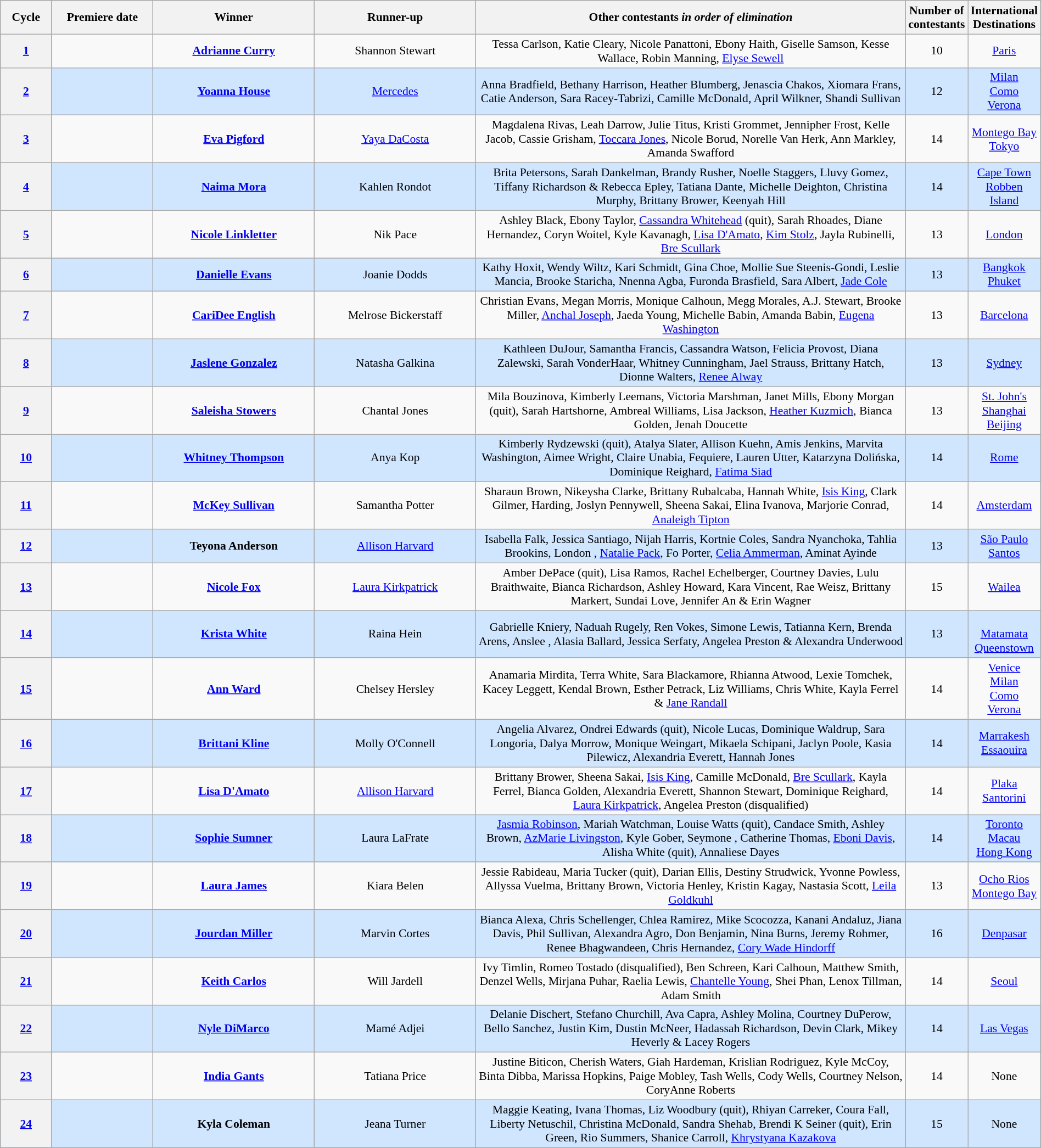<table class="wikitable" style="font-size:90%; width:100%; text-align: center;">
<tr>
<th style="width:5%;">Cycle</th>
<th style="width:10%;">Premiere date</th>
<th width=16%>Winner</th>
<th width=16%>Runner-up</th>
<th style="width:43%;">Other contestants <em>in order of elimination</em></th>
<th style="width:3%;">Number of contestants</th>
<th style="width:8%;">International Destinations</th>
</tr>
<tr>
<th><a href='#'>1</a></th>
<td></td>
<td><strong><a href='#'>Adrianne Curry</a></strong></td>
<td>Shannon Stewart</td>
<td>Tessa Carlson, Katie Cleary, Nicole Panattoni, Ebony Haith, Giselle Samson, Kesse Wallace, Robin Manning, <a href='#'>Elyse Sewell</a></td>
<td>10</td>
<td><a href='#'>Paris</a></td>
</tr>
<tr style="background: #D0E6FF">
<th><a href='#'>2</a></th>
<td></td>
<td><strong><a href='#'>Yoanna House</a></strong></td>
<td><a href='#'>Mercedes </a></td>
<td>Anna Bradfield, Bethany Harrison, Heather Blumberg, Jenascia Chakos, Xiomara Frans, Catie Anderson, Sara Racey-Tabrizi, Camille McDonald, April Wilkner, Shandi Sullivan</td>
<td>12</td>
<td><a href='#'>Milan</a><br><a href='#'>Como</a><br><a href='#'>Verona</a></td>
</tr>
<tr>
<th><a href='#'>3</a></th>
<td></td>
<td><strong><a href='#'>Eva Pigford</a></strong></td>
<td><a href='#'>Yaya DaCosta</a></td>
<td>Magdalena Rivas, Leah Darrow, Julie Titus, Kristi Grommet, Jennipher Frost, Kelle Jacob, Cassie Grisham, <a href='#'>Toccara Jones</a>, Nicole Borud, Norelle Van Herk, Ann Markley, Amanda Swafford</td>
<td>14</td>
<td><a href='#'>Montego Bay</a><br><a href='#'>Tokyo</a></td>
</tr>
<tr style="background: #D0E6FF">
<th><a href='#'>4</a></th>
<td></td>
<td><strong><a href='#'>Naima Mora</a></strong></td>
<td>Kahlen Rondot</td>
<td>Brita Petersons, Sarah Dankelman, Brandy Rusher, Noelle Staggers, Lluvy Gomez, Tiffany Richardson & Rebecca Epley, Tatiana Dante, Michelle Deighton, Christina Murphy, Brittany Brower, Keenyah Hill</td>
<td>14</td>
<td><a href='#'>Cape Town</a><br><a href='#'>Robben Island</a></td>
</tr>
<tr>
<th><a href='#'>5</a></th>
<td></td>
<td><strong><a href='#'>Nicole Linkletter</a></strong></td>
<td>Nik Pace</td>
<td>Ashley Black, Ebony Taylor, <a href='#'>Cassandra Whitehead</a> (quit), Sarah Rhoades, Diane Hernandez, Coryn Woitel, Kyle Kavanagh, <a href='#'>Lisa D'Amato</a>, <a href='#'>Kim Stolz</a>, Jayla Rubinelli, <a href='#'>Bre Scullark</a></td>
<td>13</td>
<td><a href='#'>London</a></td>
</tr>
<tr style="background: #D0E6FF">
<th><a href='#'>6</a></th>
<td></td>
<td><strong><a href='#'>Danielle Evans</a></strong></td>
<td>Joanie Dodds</td>
<td>Kathy Hoxit, Wendy Wiltz, Kari Schmidt, Gina Choe, Mollie Sue Steenis-Gondi, Leslie Mancia, Brooke Staricha, Nnenna Agba, Furonda Brasfield, Sara Albert, <a href='#'>Jade Cole</a></td>
<td>13</td>
<td><a href='#'>Bangkok</a><br><a href='#'>Phuket</a></td>
</tr>
<tr>
<th><a href='#'>7</a></th>
<td></td>
<td><strong><a href='#'>CariDee English</a></strong></td>
<td>Melrose Bickerstaff</td>
<td>Christian Evans, Megan Morris, Monique Calhoun, Megg Morales, A.J. Stewart, Brooke Miller, <a href='#'>Anchal Joseph</a>, Jaeda Young, Michelle Babin, Amanda Babin, <a href='#'>Eugena Washington</a></td>
<td>13</td>
<td><a href='#'>Barcelona</a></td>
</tr>
<tr style="background: #D0E6FF">
<th><a href='#'>8</a></th>
<td></td>
<td><strong><a href='#'>Jaslene Gonzalez</a></strong></td>
<td>Natasha Galkina</td>
<td>Kathleen DuJour, Samantha Francis, Cassandra Watson, Felicia Provost, Diana Zalewski, Sarah VonderHaar, Whitney Cunningham, Jael Strauss, Brittany Hatch, Dionne Walters, <a href='#'>Renee Alway</a></td>
<td>13</td>
<td><a href='#'>Sydney</a></td>
</tr>
<tr>
<th><a href='#'>9</a></th>
<td></td>
<td><strong><a href='#'>Saleisha Stowers</a></strong></td>
<td>Chantal Jones</td>
<td>Mila Bouzinova, Kimberly Leemans, Victoria Marshman, Janet Mills, Ebony Morgan (quit), Sarah Hartshorne, Ambreal Williams, Lisa Jackson, <a href='#'>Heather Kuzmich</a>, Bianca Golden, Jenah Doucette</td>
<td>13</td>
<td><a href='#'>St. John's</a><br><a href='#'>Shanghai</a><br><a href='#'>Beijing</a></td>
</tr>
<tr style="background: #D0E6FF">
<th><a href='#'>10</a></th>
<td></td>
<td><strong><a href='#'>Whitney Thompson</a></strong></td>
<td>Anya Kop</td>
<td>Kimberly Rydzewski (quit), Atalya Slater, Allison Kuehn, Amis Jenkins, Marvita Washington, Aimee Wright, Claire Unabia,  Fequiere, Lauren Utter, Katarzyna Dolińska, Dominique Reighard, <a href='#'>Fatima Siad</a></td>
<td>14</td>
<td><a href='#'>Rome</a></td>
</tr>
<tr>
<th><a href='#'>11</a></th>
<td></td>
<td><strong><a href='#'>McKey Sullivan</a></strong></td>
<td>Samantha Potter</td>
<td>Sharaun Brown, Nikeysha Clarke, Brittany Rubalcaba, Hannah White, <a href='#'>Isis King</a>, Clark Gilmer,  Harding, Joslyn Pennywell, Sheena Sakai, Elina Ivanova, Marjorie Conrad, <a href='#'>Analeigh Tipton</a></td>
<td>14</td>
<td><a href='#'>Amsterdam</a></td>
</tr>
<tr style="background: #D0E6FF">
<th><a href='#'>12</a></th>
<td></td>
<td><strong>Teyona Anderson</strong></td>
<td><a href='#'>Allison Harvard</a></td>
<td>Isabella Falk, Jessica Santiago, Nijah Harris, Kortnie Coles, Sandra Nyanchoka, Tahlia Brookins, London , <a href='#'>Natalie Pack</a>, Fo Porter, <a href='#'>Celia Ammerman</a>, Aminat Ayinde</td>
<td>13</td>
<td><a href='#'>São Paulo</a><br><a href='#'>Santos</a></td>
</tr>
<tr>
<th><a href='#'>13</a></th>
<td></td>
<td><strong><a href='#'>Nicole Fox</a></strong></td>
<td><a href='#'>Laura Kirkpatrick</a></td>
<td>Amber DePace (quit), Lisa Ramos, Rachel Echelberger, Courtney Davies, Lulu Braithwaite, Bianca Richardson, Ashley Howard, Kara Vincent, Rae Weisz, Brittany Markert, Sundai Love, Jennifer An & Erin Wagner</td>
<td>15</td>
<td><a href='#'>Wailea</a></td>
</tr>
<tr style="background: #D0E6FF">
<th><a href='#'>14</a></th>
<td></td>
<td><strong><a href='#'>Krista White</a></strong></td>
<td>Raina Hein</td>
<td>Gabrielle Kniery, Naduah Rugely, Ren Vokes, Simone Lewis, Tatianna Kern, Brenda Arens, Anslee , Alasia Ballard, Jessica Serfaty, Angelea Preston & Alexandra Underwood</td>
<td>13</td>
<td><br><a href='#'>Matamata</a><br><a href='#'>Queenstown</a><br></td>
</tr>
<tr>
<th><a href='#'>15</a></th>
<td></td>
<td><strong><a href='#'>Ann Ward</a></strong></td>
<td>Chelsey Hersley</td>
<td>Anamaria Mirdita, Terra White, Sara Blackamore, Rhianna Atwood, Lexie Tomchek, Kacey Leggett, Kendal Brown, Esther Petrack, Liz Williams, Chris White, Kayla Ferrel & <a href='#'>Jane Randall</a></td>
<td>14</td>
<td><a href='#'>Venice</a><br><a href='#'>Milan</a><br><a href='#'>Como</a><br><a href='#'>Verona</a><br></td>
</tr>
<tr style="background: #D0E6FF">
<th><a href='#'>16</a></th>
<td></td>
<td><strong><a href='#'>Brittani Kline</a></strong></td>
<td>Molly O'Connell</td>
<td>Angelia Alvarez, Ondrei Edwards (quit), Nicole Lucas, Dominique Waldrup, Sara Longoria, Dalya Morrow, Monique Weingart, Mikaela Schipani, Jaclyn Poole, Kasia Pilewicz, Alexandria Everett, Hannah Jones</td>
<td>14</td>
<td><a href='#'>Marrakesh</a><br><a href='#'>Essaouira</a></td>
</tr>
<tr>
<th><a href='#'>17</a></th>
<td></td>
<td><strong><a href='#'>Lisa D'Amato</a></strong></td>
<td><a href='#'>Allison Harvard</a></td>
<td>Brittany Brower, Sheena Sakai, <a href='#'>Isis King</a>, Camille McDonald, <a href='#'>Bre Scullark</a>, Kayla Ferrel,  Bianca Golden, Alexandria Everett, Shannon Stewart, Dominique Reighard, <a href='#'>Laura Kirkpatrick</a>, Angelea Preston (disqualified)</td>
<td>14</td>
<td><a href='#'>Plaka</a><br><a href='#'>Santorini</a></td>
</tr>
<tr style="background: #D0E6FF">
<th><a href='#'>18</a></th>
<td></td>
<td><strong><a href='#'>Sophie Sumner</a></strong></td>
<td>Laura LaFrate</td>
<td><a href='#'>Jasmia Robinson</a>, Mariah Watchman, Louise Watts (quit), Candace Smith, Ashley Brown, <a href='#'>AzMarie Livingston</a>, Kyle Gober, Seymone , Catherine Thomas, <a href='#'>Eboni Davis</a>, Alisha White (quit), Annaliese Dayes</td>
<td>14</td>
<td><a href='#'>Toronto</a><br><a href='#'>Macau</a><br><a href='#'>Hong Kong</a></td>
</tr>
<tr>
<th><a href='#'>19</a></th>
<td></td>
<td><strong><a href='#'>Laura James</a></strong></td>
<td>Kiara Belen</td>
<td>Jessie Rabideau, Maria Tucker (quit), Darian Ellis, Destiny Strudwick, Yvonne Powless, Allyssa Vuelma, Brittany Brown, Victoria Henley, Kristin Kagay, Nastasia Scott, <a href='#'>Leila Goldkuhl</a></td>
<td>13</td>
<td><a href='#'>Ocho Rios</a><br><a href='#'>Montego Bay</a></td>
</tr>
<tr style="background: #D0E6FF">
<th><a href='#'>20</a></th>
<td></td>
<td><strong><a href='#'>Jourdan Miller</a></strong></td>
<td>Marvin Cortes</td>
<td>Bianca Alexa, Chris Schellenger, Chlea Ramirez, Mike Scocozza, Kanani Andaluz, Jiana Davis, Phil Sullivan, Alexandra Agro, Don Benjamin, Nina Burns, Jeremy Rohmer, Renee Bhagwandeen, Chris Hernandez, <a href='#'>Cory Wade Hindorff</a></td>
<td>16</td>
<td><a href='#'>Denpasar</a></td>
</tr>
<tr>
<th><a href='#'>21</a></th>
<td></td>
<td><strong><a href='#'>Keith Carlos</a></strong></td>
<td>Will Jardell</td>
<td>Ivy Timlin, Romeo Tostado (disqualified), Ben Schreen, Kari Calhoun, Matthew Smith, Denzel Wells, Mirjana Puhar, Raelia Lewis, <a href='#'>Chantelle Young</a>, Shei Phan, Lenox Tillman, Adam Smith</td>
<td>14</td>
<td><a href='#'>Seoul</a></td>
</tr>
<tr style="background: #D0E6FF">
<th><a href='#'>22</a></th>
<td></td>
<td><strong><a href='#'>Nyle DiMarco</a></strong></td>
<td>Mamé Adjei</td>
<td>Delanie Dischert, Stefano Churchill, Ava Capra, Ashley Molina, Courtney DuPerow, Bello Sanchez, Justin Kim, Dustin McNeer, Hadassah Richardson, Devin Clark, Mikey Heverly & Lacey Rogers</td>
<td>14</td>
<td><a href='#'>Las Vegas</a></td>
</tr>
<tr>
<th><a href='#'>23</a></th>
<td></td>
<td><strong><a href='#'>India Gants</a></strong></td>
<td>Tatiana Price</td>
<td>Justine Biticon, Cherish Waters, Giah Hardeman, Krislian Rodriguez, Kyle McCoy, Binta Dibba, Marissa Hopkins, Paige Mobley, Tash Wells, Cody Wells, Courtney Nelson, CoryAnne Roberts</td>
<td>14</td>
<td>None</td>
</tr>
<tr style="background: #D0E6FF">
<th><a href='#'>24</a></th>
<td></td>
<td><strong>Kyla Coleman</strong></td>
<td>Jeana Turner</td>
<td>Maggie Keating, Ivana Thomas, Liz Woodbury (quit), Rhiyan Carreker, Coura Fall, Liberty Netuschil, Christina McDonald, Sandra Shehab, Brendi K Seiner (quit), Erin Green, Rio Summers, Shanice Carroll, <a href='#'>Khrystyana Kazakova</a></td>
<td>15</td>
<td>None</td>
</tr>
</table>
